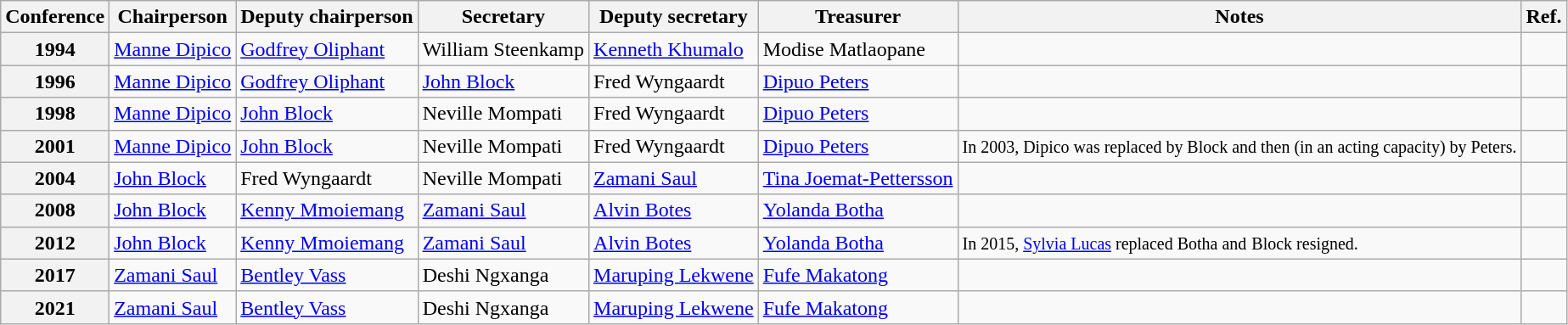<table class="wikitable">
<tr>
<th>Conference</th>
<th>Chairperson</th>
<th>Deputy chairperson</th>
<th>Secretary</th>
<th>Deputy secretary</th>
<th>Treasurer</th>
<th>Notes</th>
<th>Ref.</th>
</tr>
<tr>
<th>1994</th>
<td><a href='#'>Manne Dipico</a></td>
<td><a href='#'>Godfrey Oliphant</a></td>
<td>William Steenkamp</td>
<td><a href='#'>Kenneth Khumalo</a></td>
<td>Modise Matlaopane</td>
<td></td>
<td></td>
</tr>
<tr>
<th>1996</th>
<td><a href='#'>Manne Dipico</a></td>
<td><a href='#'>Godfrey Oliphant</a></td>
<td><a href='#'>John Block</a></td>
<td>Fred Wyngaardt</td>
<td><a href='#'>Dipuo Peters</a></td>
<td></td>
<td></td>
</tr>
<tr>
<th>1998</th>
<td><a href='#'>Manne Dipico</a></td>
<td><a href='#'>John Block</a></td>
<td>Neville Mompati</td>
<td>Fred Wyngaardt</td>
<td><a href='#'>Dipuo Peters</a></td>
<td></td>
<td></td>
</tr>
<tr>
<th>2001</th>
<td><a href='#'>Manne Dipico</a></td>
<td><a href='#'>John Block</a></td>
<td>Neville Mompati</td>
<td>Fred Wyngaardt</td>
<td><a href='#'>Dipuo Peters</a></td>
<td><small>In 2003, Dipico was replaced by Block and then (in an acting capacity) by Peters.</small></td>
<td></td>
</tr>
<tr>
<th>2004</th>
<td><a href='#'>John Block</a></td>
<td>Fred Wyngaardt</td>
<td>Neville Mompati</td>
<td><a href='#'>Zamani Saul</a></td>
<td><a href='#'>Tina Joemat-Pettersson</a></td>
<td></td>
<td></td>
</tr>
<tr>
<th>2008</th>
<td><a href='#'>John Block</a></td>
<td><a href='#'>Kenny Mmoiemang</a></td>
<td><a href='#'>Zamani Saul</a></td>
<td><a href='#'>Alvin Botes</a></td>
<td><a href='#'>Yolanda Botha</a></td>
<td></td>
<td></td>
</tr>
<tr>
<th>2012</th>
<td><a href='#'>John Block</a></td>
<td><a href='#'>Kenny Mmoiemang</a></td>
<td><a href='#'>Zamani Saul</a></td>
<td><a href='#'>Alvin Botes</a></td>
<td><a href='#'>Yolanda Botha</a></td>
<td><small>In 2015, <a href='#'>Sylvia Lucas</a> replaced Botha and</small> <small>Block resigned.</small></td>
<td><strong></strong></td>
</tr>
<tr>
<th>2017</th>
<td><a href='#'>Zamani Saul</a></td>
<td><a href='#'>Bentley Vass</a></td>
<td>Deshi Ngxanga</td>
<td><a href='#'>Maruping Lekwene</a></td>
<td><a href='#'>Fufe Makatong</a></td>
<td></td>
<td></td>
</tr>
<tr>
<th>2021</th>
<td><a href='#'>Zamani Saul</a></td>
<td><a href='#'>Bentley Vass</a></td>
<td>Deshi Ngxanga</td>
<td><a href='#'>Maruping Lekwene</a></td>
<td><a href='#'>Fufe Makatong</a></td>
<td></td>
<td></td>
</tr>
</table>
